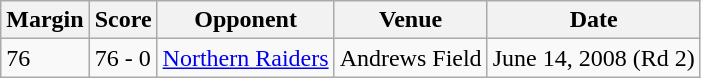<table class="wikitable" style="text-align:left;">
<tr>
<th>Margin</th>
<th>Score</th>
<th>Opponent</th>
<th>Venue</th>
<th>Date</th>
</tr>
<tr>
<td>76</td>
<td>76 - 0</td>
<td><a href='#'>Northern Raiders</a></td>
<td>Andrews Field</td>
<td>June 14, 2008 (Rd 2)</td>
</tr>
</table>
